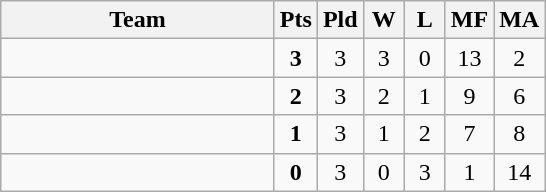<table class=wikitable style="text-align:center">
<tr>
<th width=175>Team</th>
<th width=20>Pts</th>
<th width=20>Pld</th>
<th width=20>W</th>
<th width=20>L</th>
<th width=20>MF</th>
<th width=20>MA</th>
</tr>
<tr>
<td style="text-align:left"></td>
<td><strong>3</strong></td>
<td>3</td>
<td>3</td>
<td>0</td>
<td>13</td>
<td>2</td>
</tr>
<tr>
<td style="text-align:left"></td>
<td><strong>2</strong></td>
<td>3</td>
<td>2</td>
<td>1</td>
<td>9</td>
<td>6</td>
</tr>
<tr>
<td style="text-align:left"></td>
<td><strong>1</strong></td>
<td>3</td>
<td>1</td>
<td>2</td>
<td>7</td>
<td>8</td>
</tr>
<tr>
<td style="text-align:left"></td>
<td><strong>0</strong></td>
<td>3</td>
<td>0</td>
<td>3</td>
<td>1</td>
<td>14</td>
</tr>
</table>
